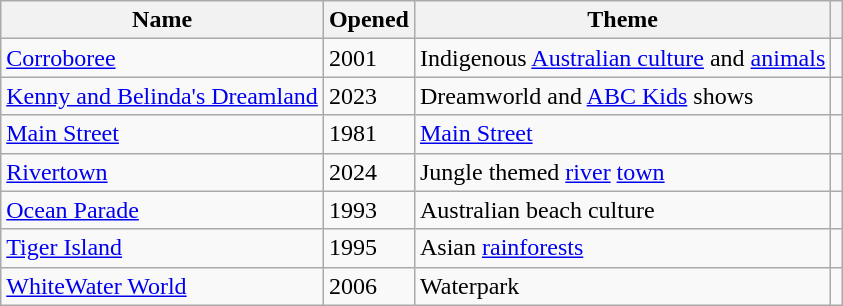<table class="wikitable sortable">
<tr>
<th>Name</th>
<th>Opened</th>
<th>Theme</th>
<th class="unsortable" Theme></th>
</tr>
<tr>
<td><a href='#'>Corroboree</a></td>
<td>2001</td>
<td>Indigenous <a href='#'>Australian culture</a> and <a href='#'>animals</a></td>
<td></td>
</tr>
<tr>
<td><a href='#'>Kenny and Belinda's Dreamland</a></td>
<td>2023</td>
<td>Dreamworld and <a href='#'>ABC Kids</a> shows</td>
<td></td>
</tr>
<tr>
<td><a href='#'>Main Street</a></td>
<td>1981</td>
<td><a href='#'>Main Street</a></td>
<td></td>
</tr>
<tr>
<td><a href='#'>Rivertown</a></td>
<td>2024</td>
<td>Jungle themed <a href='#'>river</a> <a href='#'>town</a></td>
<td></td>
</tr>
<tr>
<td><a href='#'>Ocean Parade</a></td>
<td>1993</td>
<td>Australian beach culture</td>
<td></td>
</tr>
<tr>
<td><a href='#'>Tiger Island</a></td>
<td>1995</td>
<td>Asian <a href='#'>rainforests</a></td>
<td></td>
</tr>
<tr>
<td><a href='#'>WhiteWater World</a></td>
<td>2006</td>
<td>Waterpark</td>
<td></td>
</tr>
</table>
